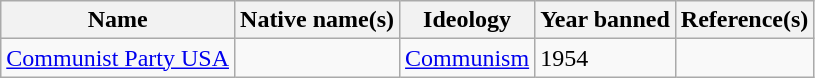<table class="wikitable sortable">
<tr>
<th>Name</th>
<th>Native name(s)</th>
<th>Ideology</th>
<th>Year banned</th>
<th>Reference(s)</th>
</tr>
<tr>
<td><a href='#'>Communist Party USA</a></td>
<td></td>
<td><a href='#'>Communism</a></td>
<td>1954</td>
<td></td>
</tr>
</table>
